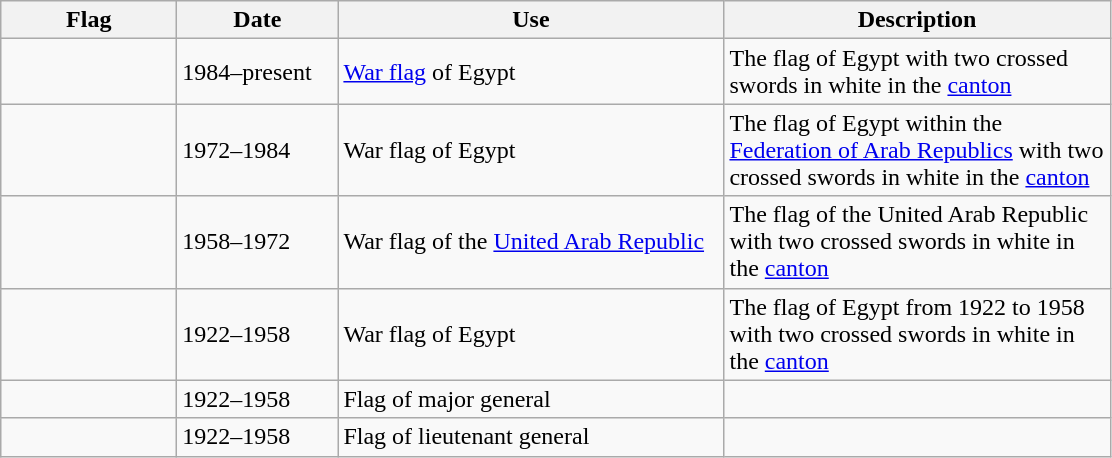<table class="wikitable">
<tr>
<th style="width:110px;">Flag</th>
<th style="width:100px;">Date</th>
<th style="width:250px;">Use</th>
<th style="width:250px;">Description</th>
</tr>
<tr>
<td></td>
<td>1984–present</td>
<td><a href='#'>War flag</a> of Egypt</td>
<td>The flag of Egypt with two crossed swords in white in the <a href='#'>canton</a></td>
</tr>
<tr>
<td></td>
<td>1972–1984</td>
<td>War flag of Egypt</td>
<td>The flag of Egypt within the <a href='#'>Federation of Arab Republics</a> with two crossed swords in white in the <a href='#'>canton</a></td>
</tr>
<tr>
<td></td>
<td>1958–1972</td>
<td>War flag of the <a href='#'>United Arab Republic</a></td>
<td>The flag of the United Arab Republic with two crossed swords in white in the <a href='#'>canton</a></td>
</tr>
<tr>
<td></td>
<td>1922–1958</td>
<td>War flag of Egypt</td>
<td>The flag of Egypt from 1922 to 1958 with two crossed swords in white in the <a href='#'>canton</a></td>
</tr>
<tr>
<td></td>
<td>1922–1958</td>
<td>Flag of major general</td>
<td></td>
</tr>
<tr>
<td></td>
<td>1922–1958</td>
<td>Flag of lieutenant general</td>
<td></td>
</tr>
</table>
